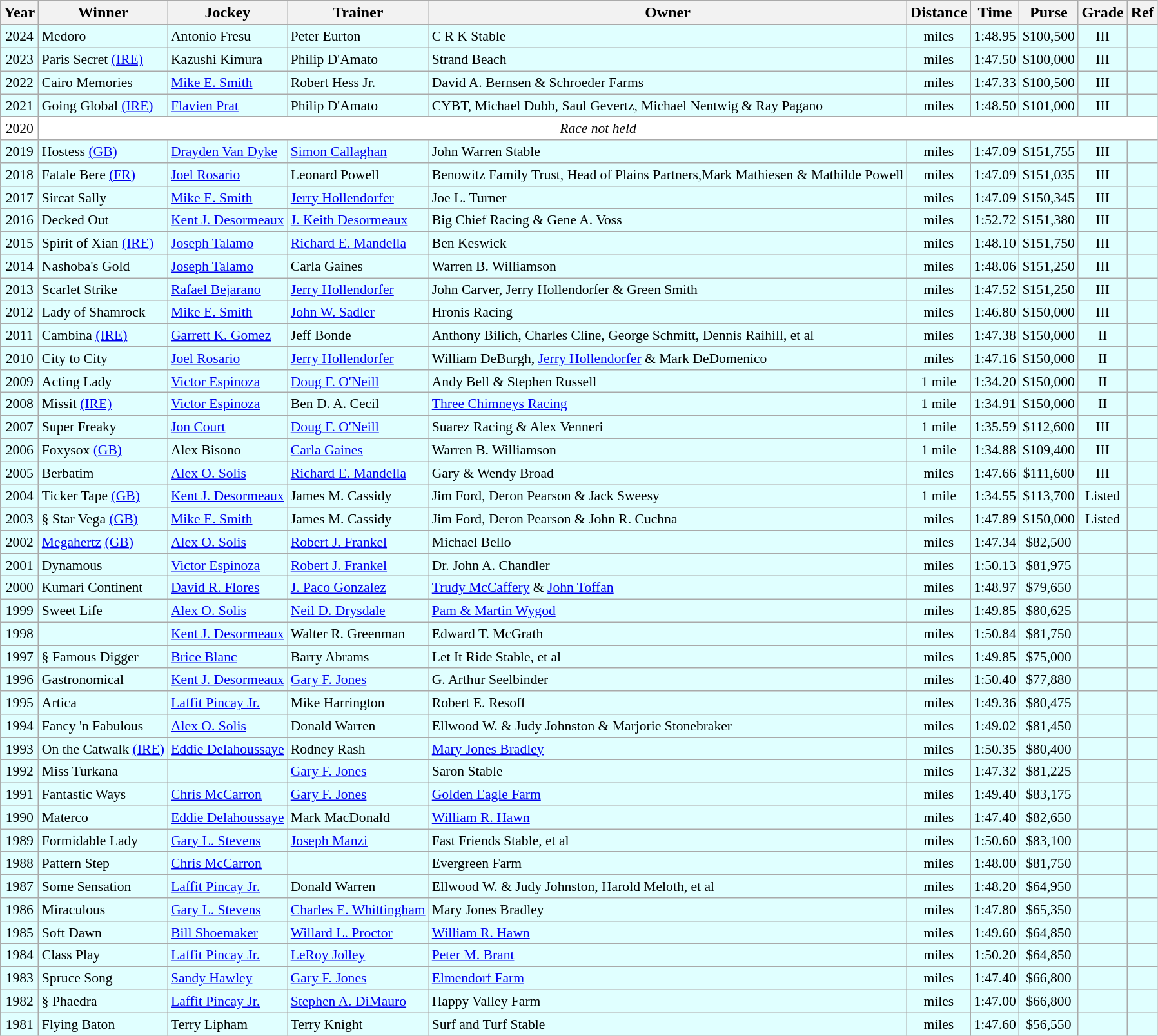<table class="wikitable sortable">
<tr>
<th>Year</th>
<th>Winner</th>
<th>Jockey</th>
<th>Trainer</th>
<th>Owner</th>
<th>Distance</th>
<th>Time</th>
<th>Purse</th>
<th>Grade</th>
<th>Ref</th>
</tr>
<tr style="font-size:90%; background-color:lightcyan">
<td align=center>2024</td>
<td>Medoro</td>
<td>Antonio Fresu</td>
<td>Peter Eurton</td>
<td>C R K Stable</td>
<td align=center> miles</td>
<td align=center>1:48.95</td>
<td align=center>$100,500</td>
<td align=center>III</td>
<td></td>
</tr>
<tr style="font-size:90%; background-color:lightcyan">
<td align=center>2023</td>
<td>Paris Secret <a href='#'>(IRE)</a></td>
<td>Kazushi Kimura</td>
<td>Philip D'Amato</td>
<td>Strand Beach</td>
<td align=center> miles</td>
<td align=center>1:47.50</td>
<td align=center>$100,000</td>
<td align=center>III</td>
<td></td>
</tr>
<tr style="font-size:90%; background-color:lightcyan">
<td align=center>2022</td>
<td>Cairo Memories</td>
<td><a href='#'>Mike E. Smith</a></td>
<td>Robert Hess Jr.</td>
<td>David A. Bernsen & Schroeder Farms</td>
<td align=center> miles</td>
<td align=center>1:47.33</td>
<td align=center>$100,500</td>
<td align=center>III</td>
<td></td>
</tr>
<tr style="font-size:90%; background-color:lightcyan">
<td align=center>2021</td>
<td>Going Global <a href='#'>(IRE)</a></td>
<td><a href='#'>Flavien Prat</a></td>
<td>Philip D'Amato</td>
<td>CYBT, Michael Dubb, Saul Gevertz, Michael Nentwig & Ray Pagano</td>
<td align=center> miles</td>
<td align=center>1:48.50</td>
<td align=center>$101,000</td>
<td align=center>III</td>
<td></td>
</tr>
<tr style="font-size:90%; background-color:white">
<td align="center">2020</td>
<td align="center" colspan=10><em>Race not held</em></td>
</tr>
<tr style="font-size:90%; background-color:lightcyan">
<td align=center>2019</td>
<td>Hostess <a href='#'>(GB)</a></td>
<td><a href='#'>Drayden Van Dyke</a></td>
<td><a href='#'>Simon Callaghan</a></td>
<td>John Warren Stable</td>
<td align=center> miles</td>
<td align=center>1:47.09</td>
<td align=center>$151,755</td>
<td align=center>III</td>
<td></td>
</tr>
<tr style="font-size:90%; background-color:lightcyan">
<td align=center>2018</td>
<td>Fatale Bere <a href='#'>(FR)</a></td>
<td><a href='#'>Joel Rosario</a></td>
<td>Leonard Powell</td>
<td>Benowitz Family Trust, Head of Plains Partners,Mark Mathiesen & Mathilde Powell</td>
<td align=center> miles</td>
<td align=center>1:47.09</td>
<td align=center>$151,035</td>
<td align=center>III</td>
<td></td>
</tr>
<tr style="font-size:90%; background-color:lightcyan">
<td align=center>2017</td>
<td>Sircat Sally</td>
<td><a href='#'>Mike E. Smith</a></td>
<td><a href='#'>Jerry Hollendorfer</a></td>
<td>Joe L. Turner</td>
<td align=center> miles</td>
<td align=center>1:47.09</td>
<td align=center>$150,345</td>
<td align=center>III</td>
<td></td>
</tr>
<tr style="font-size:90%; background-color:lightcyan">
<td align=center>2016</td>
<td>Decked Out</td>
<td><a href='#'>Kent J. Desormeaux</a></td>
<td><a href='#'>J. Keith Desormeaux</a></td>
<td>Big Chief Racing & Gene A. Voss</td>
<td align=center> miles</td>
<td align=center>1:52.72</td>
<td align=center>$151,380</td>
<td align=center>III</td>
<td></td>
</tr>
<tr style="font-size:90%; background-color:lightcyan">
<td align=center>2015</td>
<td>Spirit of Xian <a href='#'>(IRE)</a></td>
<td><a href='#'>Joseph Talamo</a></td>
<td><a href='#'>Richard E. Mandella</a></td>
<td>Ben Keswick</td>
<td align=center> miles</td>
<td align=center>1:48.10</td>
<td align=center>$151,750</td>
<td align=center>III</td>
<td></td>
</tr>
<tr style="font-size:90%; background-color:lightcyan">
<td align=center>2014</td>
<td>Nashoba's Gold</td>
<td><a href='#'>Joseph Talamo</a></td>
<td>Carla Gaines</td>
<td>Warren B. Williamson</td>
<td align=center> miles</td>
<td align=center>1:48.06</td>
<td align=center>$151,250</td>
<td align=center>III</td>
<td></td>
</tr>
<tr style="font-size:90%; background-color:lightcyan">
<td align=center>2013</td>
<td>Scarlet Strike</td>
<td><a href='#'>Rafael Bejarano</a></td>
<td><a href='#'>Jerry Hollendorfer</a></td>
<td>John Carver, Jerry Hollendorfer & Green Smith</td>
<td align=center> miles</td>
<td align=center>1:47.52</td>
<td align=center>$151,250</td>
<td align=center>III</td>
<td></td>
</tr>
<tr style="font-size:90%; background-color:lightcyan">
<td align=center>2012</td>
<td>Lady of Shamrock</td>
<td><a href='#'>Mike E. Smith</a></td>
<td><a href='#'>John W. Sadler</a></td>
<td>Hronis Racing</td>
<td align=center> miles</td>
<td align=center>1:46.80</td>
<td align=center>$150,000</td>
<td align=center>III</td>
<td></td>
</tr>
<tr style="font-size:90%; background-color:lightcyan">
<td align=center>2011</td>
<td>Cambina <a href='#'>(IRE)</a></td>
<td><a href='#'>Garrett K. Gomez</a></td>
<td>Jeff Bonde</td>
<td>Anthony Bilich, Charles Cline, George Schmitt, Dennis Raihill, et al</td>
<td align=center> miles</td>
<td align=center>1:47.38</td>
<td align=center>$150,000</td>
<td align=center>II</td>
<td></td>
</tr>
<tr style="font-size:90%; background-color:lightcyan">
<td align=center>2010</td>
<td>City to City</td>
<td><a href='#'>Joel Rosario</a></td>
<td><a href='#'>Jerry Hollendorfer</a></td>
<td>William DeBurgh, <a href='#'>Jerry Hollendorfer</a> & Mark DeDomenico</td>
<td align=center> miles</td>
<td align=center>1:47.16</td>
<td align=center>$150,000</td>
<td align=center>II</td>
<td></td>
</tr>
<tr style="font-size:90%; background-color:lightcyan">
<td align=center>2009</td>
<td>Acting Lady</td>
<td><a href='#'>Victor Espinoza</a></td>
<td><a href='#'>Doug F. O'Neill</a></td>
<td>Andy Bell & Stephen Russell</td>
<td align=center>1 mile</td>
<td align=center>1:34.20</td>
<td align=center>$150,000</td>
<td align=center>II</td>
<td></td>
</tr>
<tr style="font-size:90%; background-color:lightcyan">
<td align=center>2008</td>
<td>Missit <a href='#'>(IRE)</a></td>
<td><a href='#'>Victor Espinoza</a></td>
<td>Ben D. A. Cecil</td>
<td><a href='#'>Three Chimneys Racing</a></td>
<td align=center>1 mile</td>
<td align=center>1:34.91</td>
<td align=center>$150,000</td>
<td align=center>II</td>
<td></td>
</tr>
<tr style="font-size:90%; background-color:lightcyan">
<td align=center>2007</td>
<td>Super Freaky</td>
<td><a href='#'>Jon Court</a></td>
<td><a href='#'>Doug F. O'Neill</a></td>
<td>Suarez Racing & Alex Venneri</td>
<td align=center>1 mile</td>
<td align=center>1:35.59</td>
<td align=center>$112,600</td>
<td align=center>III</td>
<td></td>
</tr>
<tr style="font-size:90%; background-color:lightcyan">
<td align=center>2006</td>
<td>Foxysox <a href='#'>(GB)</a></td>
<td>Alex Bisono</td>
<td><a href='#'>Carla Gaines</a></td>
<td>Warren B. Williamson</td>
<td align=center>1 mile</td>
<td align=center>1:34.88</td>
<td align=center>$109,400</td>
<td align=center>III</td>
<td></td>
</tr>
<tr style="font-size:90%; background-color:lightcyan">
<td align=center>2005</td>
<td>Berbatim</td>
<td><a href='#'>Alex O. Solis</a></td>
<td><a href='#'>Richard E. Mandella</a></td>
<td>Gary & Wendy Broad</td>
<td align=center> miles</td>
<td align=center>1:47.66</td>
<td align=center>$111,600</td>
<td align=center>III</td>
<td></td>
</tr>
<tr style="font-size:90%; background-color:lightcyan">
<td align=center>2004</td>
<td>Ticker Tape <a href='#'>(GB)</a></td>
<td><a href='#'>Kent J. Desormeaux</a></td>
<td>James M. Cassidy</td>
<td>Jim Ford, Deron Pearson & Jack Sweesy</td>
<td align=center>1 mile</td>
<td align=center>1:34.55</td>
<td align=center>$113,700</td>
<td align=center>Listed</td>
<td></td>
</tr>
<tr style="font-size:90%; background-color:lightcyan">
<td align=center>2003</td>
<td>§ Star Vega <a href='#'>(GB)</a></td>
<td><a href='#'>Mike E. Smith</a></td>
<td>James M. Cassidy</td>
<td>Jim Ford, Deron Pearson & John R. Cuchna</td>
<td align=center> miles</td>
<td align=center>1:47.89</td>
<td align=center>$150,000</td>
<td align=center>Listed</td>
<td></td>
</tr>
<tr style="font-size:90%; background-color:lightcyan">
<td align=center>2002</td>
<td><a href='#'>Megahertz</a>  <a href='#'>(GB)</a></td>
<td><a href='#'>Alex O. Solis</a></td>
<td><a href='#'>Robert J. Frankel</a></td>
<td>Michael Bello</td>
<td align=center> miles</td>
<td align=center>1:47.34</td>
<td align=center>$82,500</td>
<td align=center></td>
<td></td>
</tr>
<tr style="font-size:90%; background-color:lightcyan">
<td align=center>2001</td>
<td>Dynamous</td>
<td><a href='#'>Victor Espinoza</a></td>
<td><a href='#'>Robert J. Frankel</a></td>
<td>Dr. John A. Chandler</td>
<td align=center> miles</td>
<td align=center>1:50.13</td>
<td align=center>$81,975</td>
<td align=center></td>
<td></td>
</tr>
<tr style="font-size:90%; background-color:lightcyan">
<td align=center>2000</td>
<td>Kumari Continent</td>
<td><a href='#'>David R. Flores</a></td>
<td><a href='#'>J. Paco Gonzalez</a></td>
<td><a href='#'>Trudy McCaffery</a> & <a href='#'>John Toffan</a></td>
<td align=center> miles</td>
<td align=center>1:48.97</td>
<td align=center>$79,650</td>
<td align=center></td>
<td></td>
</tr>
<tr style="font-size:90%; background-color:lightcyan">
<td align=center>1999</td>
<td>Sweet Life</td>
<td><a href='#'>Alex O. Solis</a></td>
<td><a href='#'>Neil D. Drysdale</a></td>
<td><a href='#'>Pam & Martin Wygod</a></td>
<td align=center> miles</td>
<td align=center>1:49.85</td>
<td align=center>$80,625</td>
<td align=center></td>
<td></td>
</tr>
<tr style="font-size:90%; background-color:lightcyan">
<td align=center>1998</td>
<td></td>
<td><a href='#'>Kent J. Desormeaux</a></td>
<td>Walter R. Greenman</td>
<td>Edward T. McGrath</td>
<td align=center> miles</td>
<td align=center>1:50.84</td>
<td align=center>$81,750</td>
<td align=center></td>
<td></td>
</tr>
<tr style="font-size:90%; background-color:lightcyan">
<td align=center>1997</td>
<td>§ Famous Digger</td>
<td><a href='#'>Brice Blanc</a></td>
<td>Barry Abrams</td>
<td>Let It Ride Stable, et al</td>
<td align=center> miles</td>
<td align=center>1:49.85</td>
<td align=center>$75,000</td>
<td align=center></td>
<td></td>
</tr>
<tr style="font-size:90%; background-color:lightcyan">
<td align=center>1996</td>
<td>Gastronomical</td>
<td><a href='#'>Kent J. Desormeaux</a></td>
<td><a href='#'>Gary F. Jones</a></td>
<td>G. Arthur Seelbinder</td>
<td align=center> miles</td>
<td align=center>1:50.40</td>
<td align=center>$77,880</td>
<td align=center></td>
<td></td>
</tr>
<tr style="font-size:90%; background-color:lightcyan">
<td align=center>1995</td>
<td>Artica</td>
<td><a href='#'>Laffit Pincay Jr.</a></td>
<td>Mike Harrington</td>
<td>Robert E. Resoff</td>
<td align=center> miles</td>
<td align=center>1:49.36</td>
<td align=center>$80,475</td>
<td align=center></td>
<td></td>
</tr>
<tr style="font-size:90%; background-color:lightcyan">
<td align=center>1994</td>
<td>Fancy 'n Fabulous</td>
<td><a href='#'>Alex O. Solis</a></td>
<td>Donald Warren</td>
<td>Ellwood W. & Judy Johnston & Marjorie Stonebraker</td>
<td align=center> miles</td>
<td align=center>1:49.02</td>
<td align=center>$81,450</td>
<td align=center></td>
<td></td>
</tr>
<tr style="font-size:90%; background-color:lightcyan">
<td align=center>1993</td>
<td>On the Catwalk <a href='#'>(IRE)</a></td>
<td><a href='#'>Eddie Delahoussaye</a></td>
<td>Rodney Rash</td>
<td><a href='#'>Mary Jones Bradley</a></td>
<td align=center> miles</td>
<td align=center>1:50.35</td>
<td align=center>$80,400</td>
<td align=center></td>
<td></td>
</tr>
<tr style="font-size:90%; background-color:lightcyan">
<td align=center>1992</td>
<td>Miss Turkana</td>
<td></td>
<td><a href='#'>Gary F. Jones</a></td>
<td>Saron Stable</td>
<td align=center> miles</td>
<td align=center>1:47.32</td>
<td align=center>$81,225</td>
<td align=center></td>
<td></td>
</tr>
<tr style="font-size:90%; background-color:lightcyan">
<td align=center>1991</td>
<td>Fantastic Ways</td>
<td><a href='#'>Chris McCarron</a></td>
<td><a href='#'>Gary F. Jones</a></td>
<td><a href='#'>Golden Eagle Farm</a></td>
<td align=center> miles</td>
<td align=center>1:49.40</td>
<td align=center>$83,175</td>
<td align=center></td>
<td></td>
</tr>
<tr style="font-size:90%; background-color:lightcyan">
<td align=center>1990</td>
<td>Materco</td>
<td><a href='#'>Eddie Delahoussaye</a></td>
<td>Mark MacDonald</td>
<td><a href='#'>William R. Hawn</a></td>
<td align=center> miles</td>
<td align=center>1:47.40</td>
<td align=center>$82,650</td>
<td align=center></td>
<td></td>
</tr>
<tr style="font-size:90%; background-color:lightcyan">
<td align=center>1989</td>
<td>Formidable Lady</td>
<td><a href='#'>Gary L. Stevens</a></td>
<td><a href='#'>Joseph Manzi</a></td>
<td>Fast Friends Stable, et al</td>
<td align=center> miles</td>
<td align=center>1:50.60</td>
<td align=center>$83,100</td>
<td align=center></td>
<td></td>
</tr>
<tr style="font-size:90%; background-color:lightcyan">
<td align=center>1988</td>
<td>Pattern Step</td>
<td><a href='#'>Chris McCarron</a></td>
<td></td>
<td>Evergreen Farm</td>
<td align=center> miles</td>
<td align=center>1:48.00</td>
<td align=center>$81,750</td>
<td align=center></td>
<td></td>
</tr>
<tr style="font-size:90%; background-color:lightcyan">
<td align=center>1987</td>
<td>Some Sensation</td>
<td><a href='#'>Laffit Pincay Jr.</a></td>
<td>Donald Warren</td>
<td>Ellwood W. & Judy Johnston, Harold Meloth, et al</td>
<td align=center> miles</td>
<td align=center>1:48.20</td>
<td align=center>$64,950</td>
<td align=center></td>
<td></td>
</tr>
<tr style="font-size:90%; background-color:lightcyan">
<td align=center>1986</td>
<td>Miraculous</td>
<td><a href='#'>Gary L. Stevens</a></td>
<td><a href='#'>Charles E. Whittingham</a></td>
<td>Mary Jones Bradley</td>
<td align=center> miles</td>
<td align=center>1:47.80</td>
<td align=center>$65,350</td>
<td align=center></td>
<td></td>
</tr>
<tr style="font-size:90%; background-color:lightcyan">
<td align=center>1985</td>
<td>Soft Dawn</td>
<td><a href='#'>Bill Shoemaker</a></td>
<td><a href='#'>Willard L. Proctor</a></td>
<td><a href='#'>William R. Hawn</a></td>
<td align=center> miles</td>
<td align=center>1:49.60</td>
<td align=center>$64,850</td>
<td align=center></td>
<td></td>
</tr>
<tr style="font-size:90%; background-color:lightcyan">
<td align=center>1984</td>
<td>Class Play</td>
<td><a href='#'>Laffit Pincay Jr.</a></td>
<td><a href='#'>LeRoy Jolley</a></td>
<td><a href='#'>Peter M. Brant</a></td>
<td align=center> miles</td>
<td align=center>1:50.20</td>
<td align=center>$64,850</td>
<td align=center></td>
<td></td>
</tr>
<tr style="font-size:90%; background-color:lightcyan">
<td align=center>1983</td>
<td>Spruce Song</td>
<td><a href='#'>Sandy Hawley</a></td>
<td><a href='#'>Gary F. Jones</a></td>
<td><a href='#'>Elmendorf Farm</a></td>
<td align=center> miles</td>
<td align=center>1:47.40</td>
<td align=center>$66,800</td>
<td align=center></td>
<td></td>
</tr>
<tr style="font-size:90%; background-color:lightcyan">
<td align=center>1982</td>
<td>§ Phaedra</td>
<td><a href='#'>Laffit Pincay Jr.</a></td>
<td><a href='#'>Stephen A. DiMauro</a></td>
<td>Happy Valley Farm</td>
<td align=center> miles</td>
<td align=center>1:47.00</td>
<td align=center>$66,800</td>
<td align=center></td>
<td></td>
</tr>
<tr style="font-size:90%; background-color:lightcyan">
<td align=center>1981</td>
<td>Flying Baton</td>
<td>Terry Lipham</td>
<td>Terry Knight</td>
<td>Surf and Turf Stable</td>
<td align=center> miles</td>
<td align=center>1:47.60</td>
<td align=center>$56,550</td>
<td align=center></td>
<td></td>
</tr>
</table>
